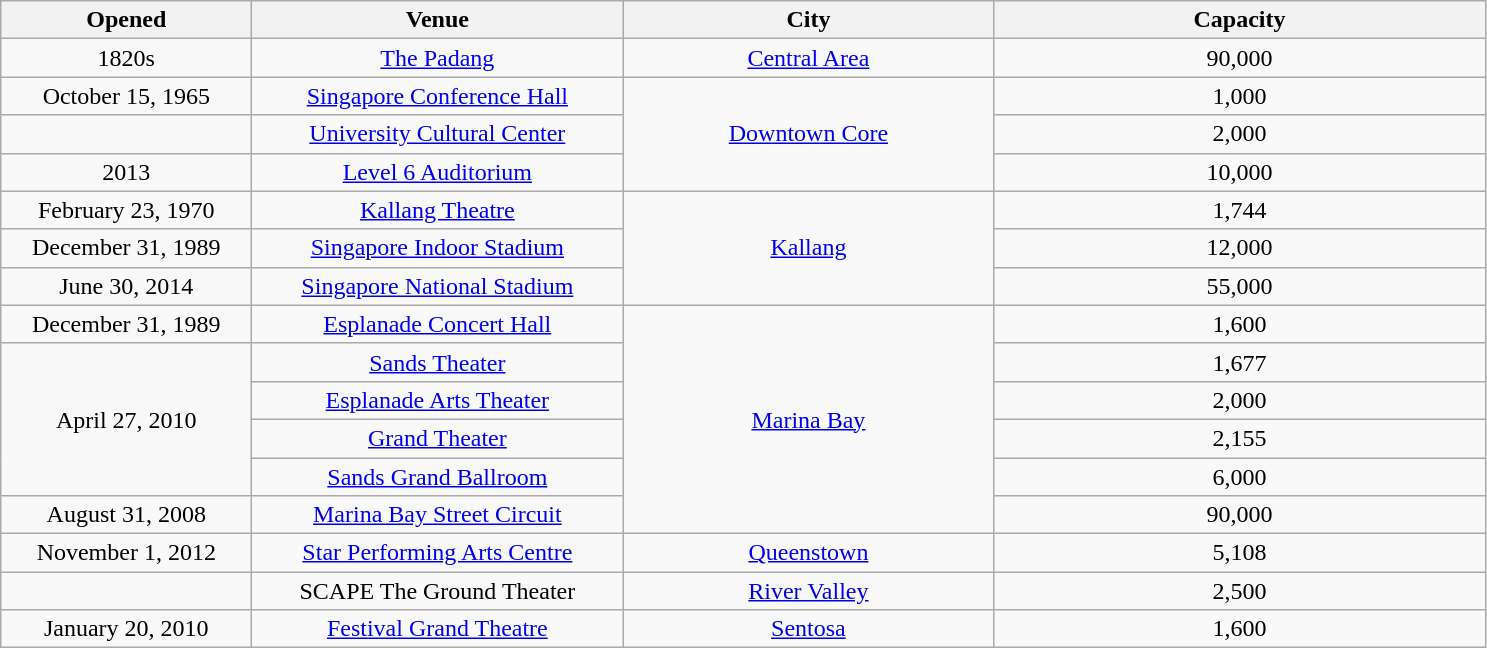<table class="wikitable sortable" style="text-align:center;">
<tr>
<th scope="col" style="width:10em;">Opened</th>
<th scope="col" style="width:15em;">Venue</th>
<th scope="col" style="width:15em;">City</th>
<th scope="col" style="width:20em;">Capacity</th>
</tr>
<tr>
<td>1820s</td>
<td><a href='#'>The Padang</a></td>
<td><a href='#'>Central Area</a></td>
<td>90,000</td>
</tr>
<tr>
<td>October 15, 1965</td>
<td><a href='#'>Singapore Conference Hall</a></td>
<td rowspan="3"><a href='#'>Downtown Core</a></td>
<td>1,000</td>
</tr>
<tr>
<td></td>
<td><a href='#'>University Cultural Center</a></td>
<td>2,000</td>
</tr>
<tr>
<td>2013</td>
<td><a href='#'>Level 6 Auditorium</a></td>
<td>10,000</td>
</tr>
<tr>
<td>February 23, 1970</td>
<td><a href='#'>Kallang Theatre</a></td>
<td rowspan="3"><a href='#'>Kallang</a></td>
<td>1,744</td>
</tr>
<tr>
<td>December 31, 1989</td>
<td><a href='#'>Singapore Indoor Stadium</a></td>
<td>12,000</td>
</tr>
<tr>
<td>June 30, 2014</td>
<td><a href='#'>Singapore National Stadium</a></td>
<td>55,000</td>
</tr>
<tr>
<td>December 31, 1989</td>
<td><a href='#'>Esplanade Concert Hall</a></td>
<td rowspan="6"><a href='#'>Marina Bay</a></td>
<td>1,600</td>
</tr>
<tr>
<td rowspan="4">April 27, 2010</td>
<td><a href='#'>Sands Theater</a></td>
<td>1,677</td>
</tr>
<tr>
<td><a href='#'>Esplanade Arts Theater</a></td>
<td>2,000</td>
</tr>
<tr>
<td><a href='#'>Grand Theater</a></td>
<td>2,155</td>
</tr>
<tr>
<td><a href='#'>Sands Grand Ballroom</a></td>
<td>6,000</td>
</tr>
<tr>
<td>August 31, 2008</td>
<td><a href='#'>Marina Bay Street Circuit</a></td>
<td>90,000</td>
</tr>
<tr>
<td>November 1, 2012</td>
<td><a href='#'>Star Performing Arts Centre</a></td>
<td><a href='#'>Queenstown</a></td>
<td>5,108</td>
</tr>
<tr>
<td></td>
<td>SCAPE The Ground Theater<br></td>
<td><a href='#'>River Valley</a></td>
<td>2,500</td>
</tr>
<tr>
<td>January 20, 2010</td>
<td><a href='#'>Festival Grand Theatre</a></td>
<td><a href='#'>Sentosa</a></td>
<td>1,600</td>
</tr>
</table>
